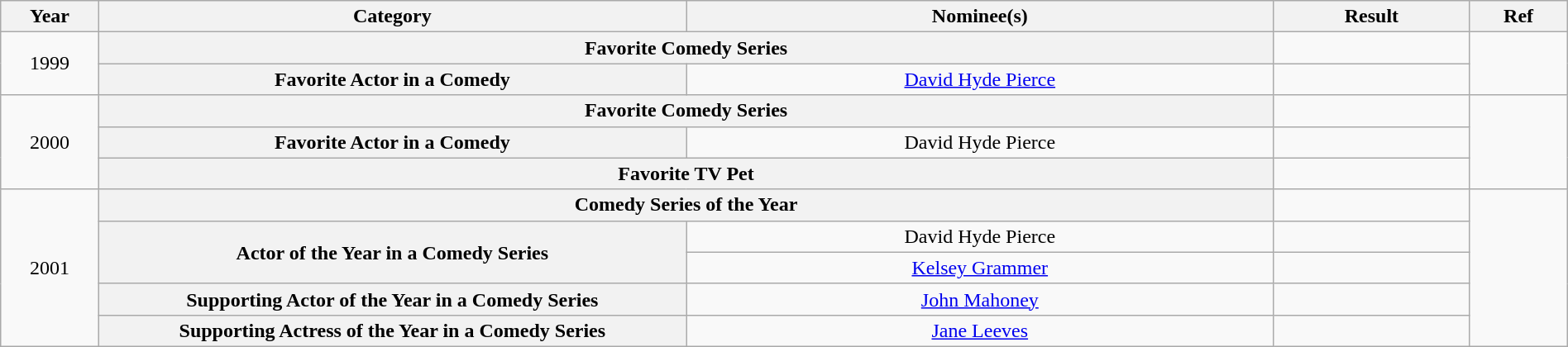<table class="wikitable plainrowheaders" style="font-size: 100%; text-align:center" width=100%>
<tr>
<th scope="col" width="5%">Year</th>
<th scope="col" width="30%">Category</th>
<th scope="col" width="30%">Nominee(s)</th>
<th scope="col" width="10%">Result</th>
<th scope="col" width="5%">Ref</th>
</tr>
<tr>
<td rowspan="2">1999</td>
<th scope="row" style="text-align:center" colspan="2">Favorite Comedy Series</th>
<td></td>
<td rowspan="2"></td>
</tr>
<tr>
<th scope="row" style="text-align:center">Favorite Actor in a Comedy</th>
<td><a href='#'>David Hyde Pierce</a></td>
<td></td>
</tr>
<tr>
<td rowspan="3">2000</td>
<th scope="row" style="text-align:center" colspan="2">Favorite Comedy Series</th>
<td></td>
<td rowspan="3"></td>
</tr>
<tr>
<th scope="row" style="text-align:center">Favorite Actor in a Comedy</th>
<td>David Hyde Pierce</td>
<td></td>
</tr>
<tr>
<th scope="row" style="text-align:center" colspan="2">Favorite TV Pet</th>
<td></td>
</tr>
<tr>
<td rowspan="5">2001</td>
<th scope="row" style="text-align:center" colspan="2">Comedy Series of the Year</th>
<td></td>
<td rowspan="5"></td>
</tr>
<tr>
<th scope="row" style="text-align:center" rowspan="2">Actor of the Year in a Comedy Series</th>
<td>David Hyde Pierce</td>
<td></td>
</tr>
<tr>
<td><a href='#'>Kelsey Grammer</a></td>
<td></td>
</tr>
<tr>
<th scope="row" style="text-align:center">Supporting Actor of the Year in a Comedy Series</th>
<td><a href='#'>John Mahoney</a></td>
<td></td>
</tr>
<tr>
<th scope="row" style="text-align:center">Supporting Actress of the Year in a Comedy Series</th>
<td><a href='#'>Jane Leeves</a></td>
<td></td>
</tr>
</table>
